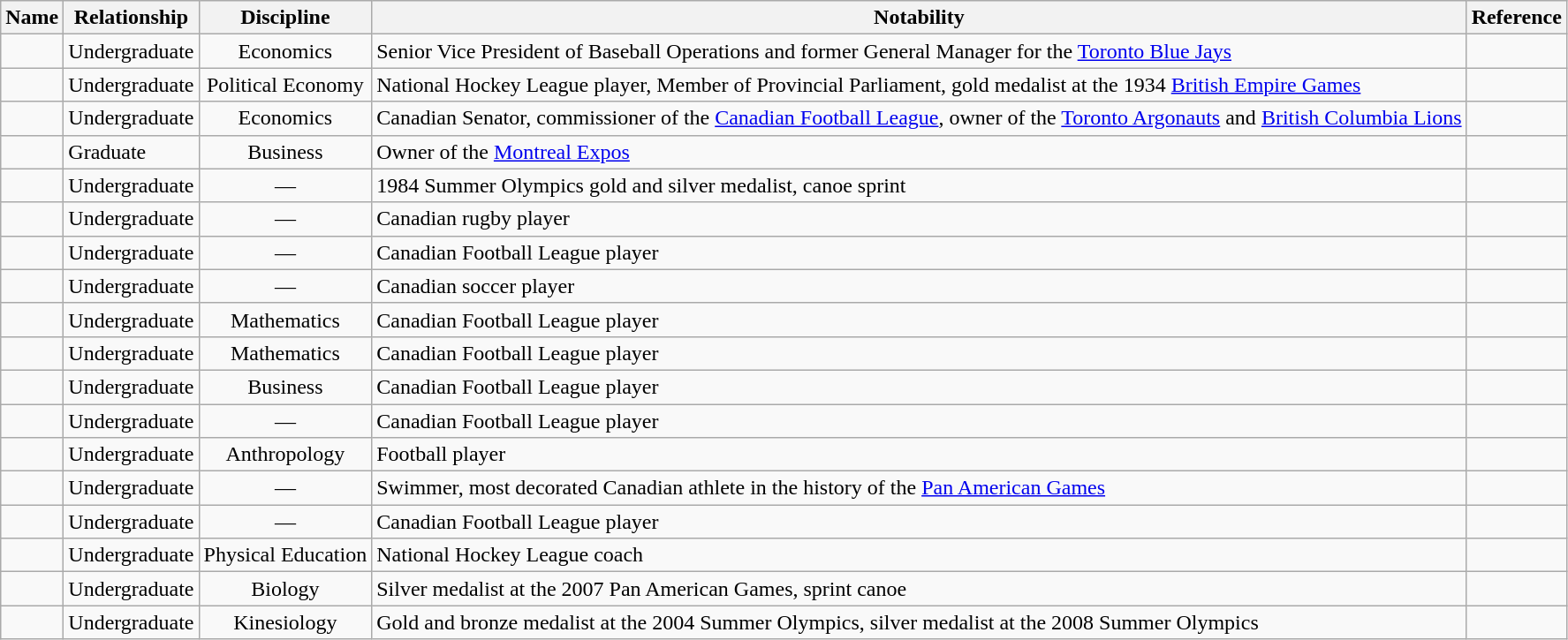<table class="wikitable sortable" border="1">
<tr>
<th>Name</th>
<th>Relationship</th>
<th>Discipline</th>
<th class="unsortable">Notability</th>
<th class="unsortable">Reference</th>
</tr>
<tr>
<td></td>
<td>Undergraduate</td>
<td align="center">Economics</td>
<td>Senior Vice President of Baseball Operations and former General Manager for the <a href='#'>Toronto Blue Jays</a></td>
<td align="center"></td>
</tr>
<tr>
<td></td>
<td>Undergraduate</td>
<td align="center">Political Economy</td>
<td>National Hockey League player, Member of Provincial Parliament, gold medalist at the 1934 <a href='#'>British Empire Games</a></td>
<td align="center"></td>
</tr>
<tr>
<td></td>
<td>Undergraduate</td>
<td align="center">Economics</td>
<td>Canadian Senator, commissioner of the <a href='#'>Canadian Football League</a>, owner of the <a href='#'>Toronto Argonauts</a> and <a href='#'>British Columbia Lions</a></td>
<td align="center"></td>
</tr>
<tr>
<td></td>
<td>Graduate</td>
<td align="center">Business</td>
<td>Owner of the <a href='#'>Montreal Expos</a></td>
<td align="center"></td>
</tr>
<tr>
<td></td>
<td>Undergraduate</td>
<td align="center">—</td>
<td>1984 Summer Olympics gold and silver medalist, canoe sprint</td>
<td align="center"></td>
</tr>
<tr>
<td></td>
<td>Undergraduate</td>
<td align="center">—</td>
<td>Canadian rugby player</td>
<td align="center"></td>
</tr>
<tr>
<td></td>
<td>Undergraduate</td>
<td align="center">—</td>
<td>Canadian Football League player</td>
<td align="center"></td>
</tr>
<tr>
<td></td>
<td>Undergraduate</td>
<td align="center">—</td>
<td>Canadian soccer player</td>
<td align="center"></td>
</tr>
<tr>
<td></td>
<td>Undergraduate</td>
<td align="center">Mathematics</td>
<td>Canadian Football League player</td>
<td align="center"></td>
</tr>
<tr>
<td></td>
<td>Undergraduate</td>
<td align="center">Mathematics</td>
<td>Canadian Football League player</td>
<td align="center"></td>
</tr>
<tr>
<td></td>
<td>Undergraduate</td>
<td align="center">Business</td>
<td>Canadian Football League player</td>
<td align="center"></td>
</tr>
<tr>
<td></td>
<td>Undergraduate</td>
<td align="center">—</td>
<td>Canadian Football League player</td>
<td align="center"></td>
</tr>
<tr>
<td></td>
<td>Undergraduate</td>
<td align="center">Anthropology</td>
<td>Football player</td>
<td align="center"></td>
</tr>
<tr>
<td></td>
<td>Undergraduate</td>
<td align="center">—</td>
<td>Swimmer, most decorated Canadian athlete in the history of the <a href='#'>Pan American Games</a></td>
<td align="center"></td>
</tr>
<tr>
<td></td>
<td>Undergraduate</td>
<td align="center">—</td>
<td>Canadian Football League player</td>
<td align="center"></td>
</tr>
<tr>
<td></td>
<td>Undergraduate</td>
<td align="center">Physical Education</td>
<td>National Hockey League coach</td>
<td align="center"></td>
</tr>
<tr>
<td></td>
<td>Undergraduate</td>
<td align="center">Biology</td>
<td>Silver medalist at the 2007 Pan American Games, sprint canoe</td>
<td align="center"></td>
</tr>
<tr>
<td></td>
<td>Undergraduate</td>
<td align="center">Kinesiology</td>
<td>Gold and bronze medalist at the 2004 Summer Olympics, silver medalist at the 2008 Summer Olympics</td>
<td align="center"></td>
</tr>
</table>
